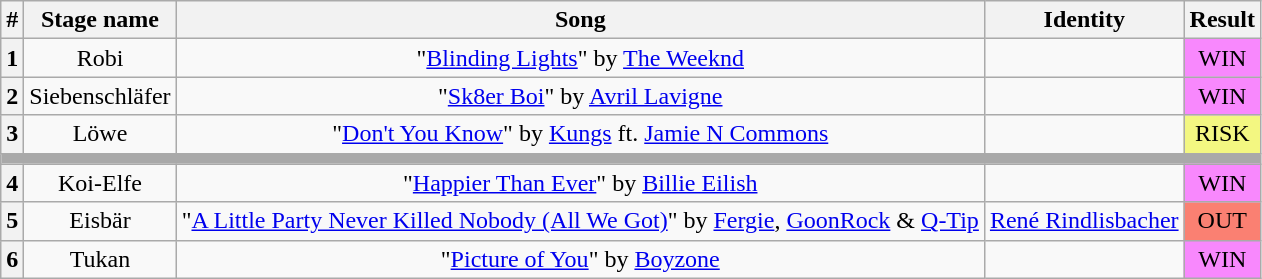<table class="wikitable plainrowheaders" style="text-align: center">
<tr>
<th>#</th>
<th>Stage name</th>
<th>Song</th>
<th>Identity</th>
<th>Result</th>
</tr>
<tr>
<th>1</th>
<td>Robi</td>
<td>"<a href='#'>Blinding Lights</a>" by <a href='#'>The Weeknd</a></td>
<td></td>
<td bgcolor="F888FD">WIN</td>
</tr>
<tr>
<th>2</th>
<td>Siebenschläfer</td>
<td>"<a href='#'>Sk8er Boi</a>" by <a href='#'>Avril Lavigne</a></td>
<td></td>
<td bgcolor="F888FD">WIN</td>
</tr>
<tr>
<th>3</th>
<td>Löwe</td>
<td>"<a href='#'>Don't You Know</a>" by <a href='#'>Kungs</a> ft. <a href='#'>Jamie N Commons</a></td>
<td></td>
<td bgcolor="#F3F781">RISK</td>
</tr>
<tr>
<td colspan="5" style="background:darkgray"></td>
</tr>
<tr>
<th>4</th>
<td>Koi-Elfe</td>
<td>"<a href='#'>Happier Than Ever</a>" by <a href='#'>Billie Eilish</a></td>
<td></td>
<td bgcolor="F888FD">WIN</td>
</tr>
<tr>
<th>5</th>
<td>Eisbär</td>
<td>"<a href='#'>A Little Party Never Killed Nobody (All We Got)</a>" by <a href='#'>Fergie</a>, <a href='#'>GoonRock</a> & <a href='#'>Q-Tip</a></td>
<td><a href='#'>René Rindlisbacher</a></td>
<td bgcolor="salmon">OUT</td>
</tr>
<tr>
<th>6</th>
<td>Tukan</td>
<td>"<a href='#'>Picture of You</a>" by <a href='#'>Boyzone</a></td>
<td></td>
<td bgcolor="F888FD">WIN</td>
</tr>
</table>
